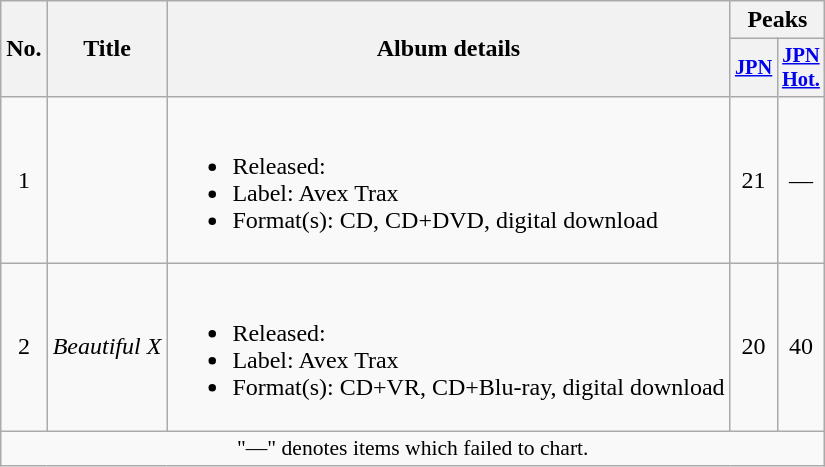<table class="wikitable">
<tr>
<th rowspan="2">No.</th>
<th rowspan="2">Title</th>
<th rowspan="2">Album details</th>
<th colspan="2">Peaks</th>
</tr>
<tr style="width:3em;font-size:85%;">
<th><a href='#'>JPN</a><br></th>
<th><a href='#'>JPN<br>Hot.</a><br></th>
</tr>
<tr>
<td align="center">1</td>
<td></td>
<td><br><ul><li>Released: </li><li>Label: Avex Trax</li><li>Format(s): CD, CD+DVD, digital download</li></ul></td>
<td align="center">21</td>
<td align="center">—</td>
</tr>
<tr>
<td align="center">2</td>
<td><em>Beautiful X</em></td>
<td><br><ul><li>Released: </li><li>Label: Avex Trax</li><li>Format(s): CD+VR, CD+Blu-ray, digital download</li></ul></td>
<td align="center">20</td>
<td align="center">40</td>
</tr>
<tr>
<td colspan="5" align="center" style="font-size:90%;">"—" denotes items which failed to chart.</td>
</tr>
</table>
